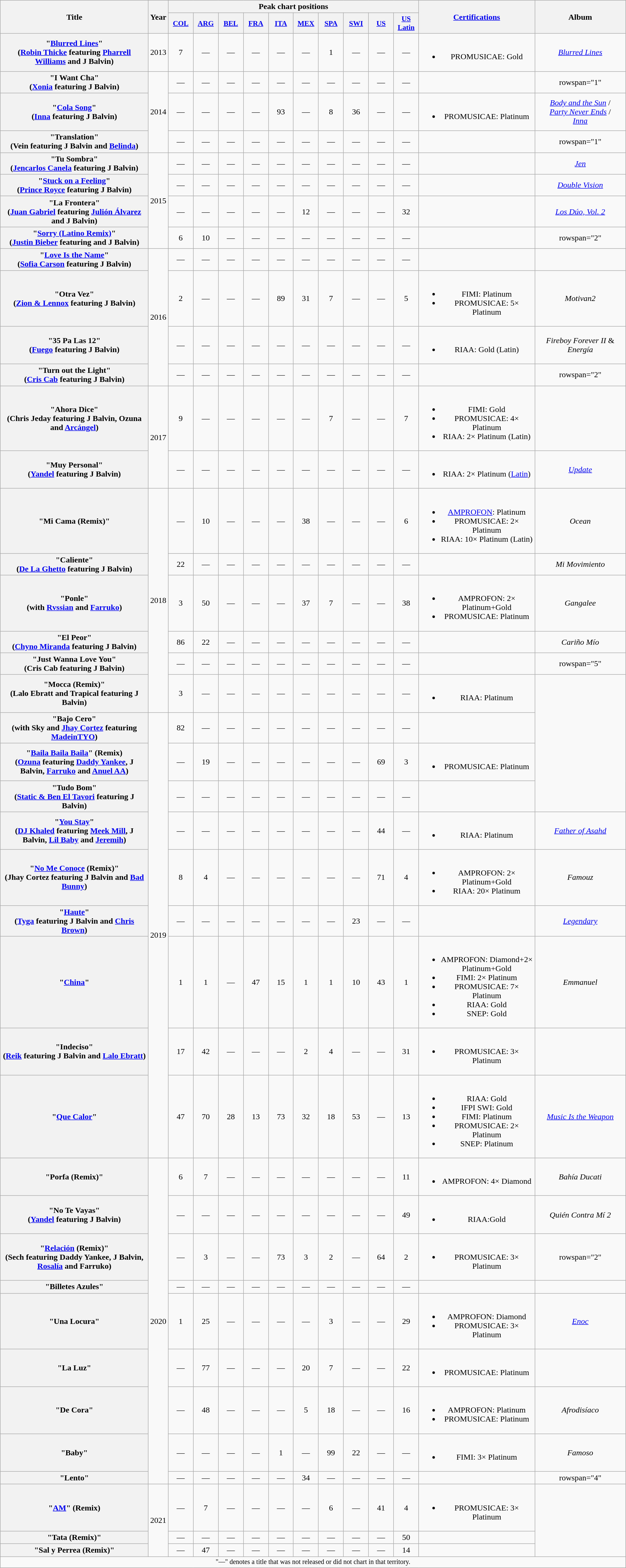<table class="wikitable plainrowheaders" style="text-align:center;">
<tr>
<th scope="col" rowspan="2" style="width:18em;">Title</th>
<th scope="col" rowspan="2">Year</th>
<th scope="col" colspan="10">Peak chart positions</th>
<th scope="col" rowspan="2" style="width:14em;"><a href='#'>Certifications</a></th>
<th scope="col" rowspan="2">Album</th>
</tr>
<tr>
<th scope="col" style="width:3em;font-size:90%;"><a href='#'>COL</a><br></th>
<th scope="col" style="width:3em;font-size:90%;"><a href='#'>ARG</a><br></th>
<th scope="col" style="width:3em;font-size:90%;"><a href='#'>BEL</a><br></th>
<th scope="col" style="width:3em;font-size:90%;"><a href='#'>FRA</a><br></th>
<th scope="col" style="width:3em;font-size:90%;"><a href='#'>ITA</a> <br></th>
<th scope="col" style="width:3em;font-size:90%;"><a href='#'>MEX</a><br></th>
<th scope="col" style="width:3em;font-size:90%;"><a href='#'>SPA</a><br></th>
<th scope="col" style="width:3em;font-size:90%;"><a href='#'>SWI</a> <br></th>
<th scope="col" style="width:3em;font-size:90%;"><a href='#'>US</a><br></th>
<th scope="col" style="width:3em;font-size:90%;"><a href='#'>US <br>Latin</a><br></th>
</tr>
<tr>
<th scope="row">"<a href='#'>Blurred Lines</a>"<br><span>(<a href='#'>Robin Thicke</a> featuring <a href='#'>Pharrell Williams</a> and J Balvin)</span></th>
<td>2013</td>
<td>7</td>
<td>—</td>
<td>—</td>
<td>—</td>
<td>—</td>
<td>—</td>
<td>1</td>
<td>—</td>
<td>—</td>
<td>—</td>
<td><br><ul><li>PROMUSICAE: Gold</li></ul></td>
<td><em><a href='#'>Blurred Lines</a></em></td>
</tr>
<tr>
<th scope="row">"I Want Cha"<br><span>(<a href='#'>Xonia</a> featuring J Balvin)</span></th>
<td rowspan="3">2014</td>
<td>—</td>
<td>—</td>
<td>—</td>
<td>—</td>
<td>—</td>
<td>—</td>
<td>—</td>
<td>—</td>
<td>—</td>
<td>—</td>
<td></td>
<td>rowspan="1" </td>
</tr>
<tr>
<th scope="row">"<a href='#'>Cola Song</a>"<br><span>(<a href='#'>Inna</a> featuring J Balvin)</span></th>
<td>—</td>
<td>—</td>
<td>—</td>
<td>—</td>
<td>93</td>
<td>—</td>
<td>8</td>
<td>36</td>
<td>—</td>
<td>—</td>
<td><br><ul><li>PROMUSICAE: Platinum</li></ul></td>
<td rowspan="1"><em><a href='#'>Body and the Sun</a></em> /<br><em><a href='#'>Party Never Ends</a></em> /<br><em><a href='#'>Inna</a></em></td>
</tr>
<tr>
<th scope="row">"Translation"<br><span>(Vein featuring J Balvin and <a href='#'>Belinda</a>)</span></th>
<td>—</td>
<td>—</td>
<td>—</td>
<td>—</td>
<td>—</td>
<td>—</td>
<td>—</td>
<td>—</td>
<td>—</td>
<td>—</td>
<td></td>
<td>rowspan="1" </td>
</tr>
<tr>
<th scope="row">"Tu Sombra"<br><span>(<a href='#'>Jencarlos Canela</a> featuring J Balvin)</span></th>
<td rowspan="4">2015</td>
<td>—</td>
<td>—</td>
<td>—</td>
<td>—</td>
<td>—</td>
<td>—</td>
<td>—</td>
<td>—</td>
<td>—</td>
<td>—</td>
<td></td>
<td><em><a href='#'>Jen</a></em></td>
</tr>
<tr>
<th scope="row">"<a href='#'>Stuck on a Feeling</a>"<br><span>(<a href='#'>Prince Royce</a> featuring J Balvin)</span></th>
<td>—</td>
<td>—</td>
<td>—</td>
<td>—</td>
<td>—</td>
<td>—</td>
<td>—</td>
<td>—</td>
<td>—</td>
<td>—</td>
<td></td>
<td><em><a href='#'>Double Vision</a></em></td>
</tr>
<tr>
<th scope="row">"La Frontera"<br><span>(<a href='#'>Juan Gabriel</a> featuring <a href='#'>Julión Álvarez</a> and J Balvin)</span></th>
<td>—</td>
<td>—</td>
<td>—</td>
<td>—</td>
<td>—</td>
<td>12</td>
<td>—</td>
<td>—</td>
<td>—</td>
<td>32</td>
<td></td>
<td><em><a href='#'>Los Dúo, Vol. 2</a></em></td>
</tr>
<tr>
<th scope="row">"<a href='#'>Sorry (Latino Remix)</a>"<br><span>(<a href='#'>Justin Bieber</a> featuring and J Balvin)</span></th>
<td>6</td>
<td>10</td>
<td>—</td>
<td>—</td>
<td>—</td>
<td>—</td>
<td>—</td>
<td>—</td>
<td>—</td>
<td>—</td>
<td></td>
<td>rowspan="2" </td>
</tr>
<tr>
<th scope="row">"<a href='#'>Love Is the Name</a>"<br><span>(<a href='#'>Sofia Carson</a> featuring J Balvin)</span></th>
<td rowspan="4">2016</td>
<td>—</td>
<td>—</td>
<td>—</td>
<td>—</td>
<td>—</td>
<td>—</td>
<td>—</td>
<td>—</td>
<td>—</td>
<td>—</td>
<td></td>
</tr>
<tr>
<th scope="row">"Otra Vez"<br><span>(<a href='#'>Zion & Lennox</a> featuring J Balvin)</span></th>
<td>2</td>
<td>—</td>
<td>—</td>
<td>—</td>
<td>89</td>
<td>31</td>
<td>7</td>
<td>—</td>
<td>—</td>
<td>5</td>
<td><br><ul><li>FIMI: Platinum</li><li>PROMUSICAE: 5× Platinum</li></ul></td>
<td><em>Motivan2</em></td>
</tr>
<tr>
<th scope="row">"35 Pa Las 12"<br><span>(<a href='#'>Fuego</a> featuring J Balvin)</span></th>
<td>—</td>
<td>—</td>
<td>—</td>
<td>—</td>
<td>—</td>
<td>—</td>
<td>—</td>
<td>—</td>
<td>—</td>
<td>—</td>
<td><br><ul><li>RIAA: Gold <span>(Latin)</span></li></ul></td>
<td><em>Fireboy Forever II</em> & <em>Energía</em></td>
</tr>
<tr>
<th scope="row">"Turn out the Light"<br><span>(<a href='#'>Cris Cab</a> featuring J Balvin)</span></th>
<td>—</td>
<td>—</td>
<td>—</td>
<td>—</td>
<td>—</td>
<td>—</td>
<td>—</td>
<td>—</td>
<td>—</td>
<td>—</td>
<td></td>
<td>rowspan="2" </td>
</tr>
<tr>
<th scope="row">"Ahora Dice"<br><span>(Chris Jeday featuring J Balvin, Ozuna and <a href='#'>Arcángel</a>)</span></th>
<td rowspan="2">2017</td>
<td>9</td>
<td>—</td>
<td>—</td>
<td>—</td>
<td>—</td>
<td>—</td>
<td>7</td>
<td>—</td>
<td>—</td>
<td>7</td>
<td><br><ul><li>FIMI: Gold</li><li>PROMUSICAE: 4× Platinum</li><li>RIAA: 2× Platinum (Latin)</li></ul></td>
</tr>
<tr>
<th scope="row">"Muy Personal"<br><span>(<a href='#'>Yandel</a> featuring J Balvin)</span></th>
<td>—</td>
<td>—</td>
<td>—</td>
<td>—</td>
<td>—</td>
<td>—</td>
<td>—</td>
<td>—</td>
<td>—</td>
<td>—</td>
<td><br><ul><li>RIAA: 2× Platinum (<a href='#'>Latin</a>)</li></ul></td>
<td><em><a href='#'>Update</a></em></td>
</tr>
<tr>
<th scope="row">"Mi Cama (Remix)"<br></th>
<td rowspan="6">2018</td>
<td>—</td>
<td>10</td>
<td>—</td>
<td>—</td>
<td>—</td>
<td>38</td>
<td>—</td>
<td>—</td>
<td>—</td>
<td>6</td>
<td><br><ul><li><a href='#'>AMPROFON</a>: Platinum</li><li>PROMUSICAE: 2× Platinum</li><li>RIAA: 10× Platinum <span>(Latin)</span></li></ul></td>
<td><em>Ocean</em></td>
</tr>
<tr>
<th scope="row">"Caliente"<br><span>(<a href='#'>De La Ghetto</a> featuring J Balvin)</span></th>
<td>22</td>
<td>—</td>
<td>—</td>
<td>—</td>
<td>—</td>
<td>—</td>
<td>—</td>
<td>—</td>
<td>—</td>
<td>—</td>
<td></td>
<td><em>Mi Movimiento</em></td>
</tr>
<tr>
<th scope="row">"Ponle"<br><span>(with <a href='#'>Rvssian</a> and <a href='#'>Farruko</a>)</span></th>
<td>3</td>
<td>50</td>
<td>—</td>
<td>—</td>
<td>—</td>
<td>37</td>
<td>7</td>
<td>—</td>
<td>—</td>
<td>38</td>
<td><br><ul><li>AMPROFON: 2× Platinum+Gold</li><li>PROMUSICAE: Platinum</li></ul></td>
<td><em>Gangalee</em></td>
</tr>
<tr>
<th scope="row">"El Peor"<br><span>(<a href='#'>Chyno Miranda</a> featuring J Balvin)</span></th>
<td>86</td>
<td>22</td>
<td>—</td>
<td>—</td>
<td>—</td>
<td>—</td>
<td>—</td>
<td>—</td>
<td>—</td>
<td>—</td>
<td></td>
<td><em>Cariño Mío</em></td>
</tr>
<tr>
<th scope="row">"Just Wanna Love You"<br><span>(Cris Cab featuring J Balvin)</span></th>
<td>—</td>
<td>—</td>
<td>—</td>
<td>—</td>
<td>—</td>
<td>—</td>
<td>—</td>
<td>—</td>
<td>—</td>
<td>—</td>
<td></td>
<td>rowspan="5" </td>
</tr>
<tr>
<th scope="row">"Mocca (Remix)"<br><span>(Lalo Ebratt and Trapical featuring J Balvin)</span></th>
<td>3</td>
<td>—</td>
<td>—</td>
<td>—</td>
<td>—</td>
<td>—</td>
<td>—</td>
<td>—</td>
<td>—</td>
<td>—</td>
<td><br><ul><li>RIAA: Platinum </li></ul></td>
</tr>
<tr>
<th scope="row">"Bajo Cero"<br><span>(with Sky and <a href='#'>Jhay Cortez</a> featuring <a href='#'>MadeinTYO</a>)</span></th>
<td rowspan="9">2019</td>
<td>82</td>
<td>—</td>
<td>—</td>
<td>—</td>
<td>—</td>
<td>—</td>
<td>—</td>
<td>—</td>
<td>—</td>
<td>—</td>
<td></td>
</tr>
<tr>
<th scope="row">"<a href='#'>Baila Baila Baila</a>" (Remix)<br><span>(<a href='#'>Ozuna</a> featuring <a href='#'>Daddy Yankee</a>, J Balvin, <a href='#'>Farruko</a> and <a href='#'>Anuel AA</a>)</span></th>
<td>—</td>
<td>19</td>
<td>—</td>
<td>—</td>
<td>—</td>
<td>—</td>
<td>—</td>
<td>—</td>
<td>69</td>
<td>3</td>
<td><br><ul><li>PROMUSICAE: Platinum</li></ul></td>
</tr>
<tr>
<th scope="row">"Tudo Bom" <br><span>(<a href='#'>Static & Ben El Tavori</a> featuring J Balvin)</span></th>
<td>—</td>
<td>—</td>
<td>—</td>
<td>—</td>
<td>—</td>
<td>—</td>
<td>—</td>
<td>—</td>
<td>—</td>
<td>—</td>
<td></td>
</tr>
<tr>
<th scope="row">"<a href='#'>You Stay</a>"<br><span>(<a href='#'>DJ Khaled</a> featuring <a href='#'>Meek Mill</a>, J Balvin, <a href='#'>Lil Baby</a> and <a href='#'>Jeremih</a>)</span></th>
<td>—</td>
<td>—</td>
<td>—</td>
<td>—</td>
<td>—</td>
<td>—</td>
<td>—</td>
<td>—</td>
<td>44</td>
<td>—</td>
<td><br><ul><li>RIAA: Platinum</li></ul></td>
<td><em><a href='#'>Father of Asahd</a></em></td>
</tr>
<tr>
<th scope="row">"<a href='#'>No Me Conoce</a> (Remix)"<br><span>(Jhay Cortez featuring J Balvin and <a href='#'>Bad Bunny</a>)</span></th>
<td>8</td>
<td>4</td>
<td>—</td>
<td>—</td>
<td>—</td>
<td>—</td>
<td>—</td>
<td>—</td>
<td>71</td>
<td>4</td>
<td><br><ul><li>AMPROFON: 2× Platinum+Gold</li><li>RIAA: 20× Platinum </li></ul></td>
<td><em>Famouz</em></td>
</tr>
<tr>
<th scope="row">"<a href='#'>Haute</a>"<br><span>(<a href='#'>Tyga</a> featuring J Balvin and <a href='#'>Chris Brown</a>)</span></th>
<td>—</td>
<td>—</td>
<td>—</td>
<td>—</td>
<td>—</td>
<td>—</td>
<td>—</td>
<td>23</td>
<td>—</td>
<td>—</td>
<td></td>
<td><em><a href='#'>Legendary</a></em></td>
</tr>
<tr>
<th scope="row">"<a href='#'>China</a>"<br></th>
<td>1</td>
<td>1</td>
<td>—</td>
<td>47</td>
<td>15</td>
<td>1</td>
<td>1</td>
<td>10</td>
<td>43</td>
<td>1</td>
<td><br><ul><li>AMPROFON: Diamond+2× Platinum+Gold</li><li>FIMI: 2× Platinum</li><li>PROMUSICAE: 7× Platinum</li><li>RIAA: Gold </li><li>SNEP: Gold</li></ul></td>
<td><em>Emmanuel</em></td>
</tr>
<tr>
<th scope="row">"Indeciso"<br><span>(<a href='#'>Reik</a> featuring J Balvin and <a href='#'>Lalo Ebratt</a>)</span></th>
<td>17</td>
<td>42</td>
<td>—</td>
<td>—</td>
<td>—</td>
<td>2</td>
<td>4</td>
<td>—</td>
<td>—</td>
<td>31</td>
<td><br><ul><li>PROMUSICAE: 3× Platinum</li></ul></td>
<td></td>
</tr>
<tr>
<th scope="row">"<a href='#'>Que Calor</a>"<br></th>
<td>47</td>
<td>70</td>
<td>28</td>
<td>13</td>
<td>73</td>
<td>32</td>
<td>18</td>
<td>53</td>
<td>—</td>
<td>13</td>
<td><br><ul><li>RIAA: Gold</li><li>IFPI SWI: Gold</li><li>FIMI: Platinum</li><li>PROMUSICAE: 2× Platinum</li><li>SNEP: Platinum</li></ul></td>
<td><em><a href='#'>Music Is the Weapon</a></em></td>
</tr>
<tr>
<th scope="row">"Porfa (Remix)"<br></th>
<td rowspan="9">2020</td>
<td>6</td>
<td>7</td>
<td>—</td>
<td>—</td>
<td>—</td>
<td>—</td>
<td>—</td>
<td>—</td>
<td>—</td>
<td>11</td>
<td><br><ul><li>AMPROFON: 4× Diamond</li></ul></td>
<td><em>Bahía Ducati</em></td>
</tr>
<tr>
<th scope="row">"No Te Vayas"<br><span>(<a href='#'>Yandel</a> featuring J Balvin)</span></th>
<td>—</td>
<td>—</td>
<td>—</td>
<td>—</td>
<td>—</td>
<td>—</td>
<td>—</td>
<td>—</td>
<td>—</td>
<td>49</td>
<td><br><ul><li>RIAA:Gold</li></ul></td>
<td><em>Quién Contra Mí 2</em></td>
</tr>
<tr>
<th scope="row">"<a href='#'>Relación</a> (Remix)"<br><span>(Sech featuring Daddy Yankee, J Balvin, <a href='#'>Rosalía</a> and Farruko)</span></th>
<td>—</td>
<td>3</td>
<td>—</td>
<td>—</td>
<td>73</td>
<td>3</td>
<td>2</td>
<td>—</td>
<td>64</td>
<td>2</td>
<td><br><ul><li>PROMUSICAE: 3× Platinum</li></ul></td>
<td>rowspan="2" </td>
</tr>
<tr>
<th scope="row">"Billetes Azules"<br></th>
<td>—</td>
<td>—</td>
<td>—</td>
<td>—</td>
<td>—</td>
<td>—</td>
<td>—</td>
<td>—</td>
<td>—</td>
<td>—</td>
<td></td>
</tr>
<tr>
<th scope="row">"Una Locura"<br></th>
<td>1</td>
<td>25</td>
<td>—</td>
<td>—</td>
<td>—</td>
<td>—</td>
<td>3</td>
<td>—</td>
<td>—</td>
<td>29</td>
<td><br><ul><li>AMPROFON: Diamond</li><li>PROMUSICAE: 3× Platinum</li></ul></td>
<td><em><a href='#'>Enoc</a></em></td>
</tr>
<tr>
<th scope="row">"La Luz"<br></th>
<td>—</td>
<td>77</td>
<td>—</td>
<td>—</td>
<td>—</td>
<td>20</td>
<td>7</td>
<td>—</td>
<td>—</td>
<td>22</td>
<td><br><ul><li>PROMUSICAE: Platinum</li></ul></td>
<td></td>
</tr>
<tr>
<th scope="row">"De Cora"<br></th>
<td>—</td>
<td>48</td>
<td>—</td>
<td>—</td>
<td>—</td>
<td>5</td>
<td>18</td>
<td>—</td>
<td>—</td>
<td>16</td>
<td><br><ul><li>AMPROFON: Platinum</li><li>PROMUSICAE: Platinum</li></ul></td>
<td><em>Afrodisíaco</em></td>
</tr>
<tr>
<th scope="row">"Baby"<br></th>
<td>—</td>
<td>—</td>
<td>—</td>
<td>—</td>
<td>1</td>
<td>—</td>
<td>99</td>
<td>22</td>
<td>—</td>
<td>—</td>
<td><br><ul><li>FIMI: 3× Platinum</li></ul></td>
<td><em>Famoso</em></td>
</tr>
<tr>
<th scope="row">"Lento"<br></th>
<td>—</td>
<td>—</td>
<td>—</td>
<td>—</td>
<td>—</td>
<td>34</td>
<td>—</td>
<td>—</td>
<td>—</td>
<td>—</td>
<td></td>
<td>rowspan="4" </td>
</tr>
<tr>
<th scope="row">"<a href='#'>AM</a>" (Remix)<br></th>
<td rowspan="3">2021</td>
<td>—</td>
<td>7</td>
<td>—</td>
<td>—</td>
<td>—</td>
<td>—</td>
<td>6</td>
<td>—</td>
<td>41</td>
<td>4</td>
<td><br><ul><li>PROMUSICAE: 3× Platinum</li></ul></td>
</tr>
<tr>
<th scope="row">"Tata (Remix)"<br></th>
<td>—</td>
<td>—</td>
<td>—</td>
<td>—</td>
<td>—</td>
<td>—</td>
<td>—</td>
<td>—</td>
<td>—</td>
<td>50</td>
<td></td>
</tr>
<tr>
<th scope="row">"Sal y Perrea (Remix)"<br></th>
<td>—</td>
<td>47</td>
<td>—</td>
<td>—</td>
<td>—</td>
<td>—</td>
<td>—</td>
<td>—</td>
<td>—</td>
<td>14</td>
<td></td>
</tr>
<tr>
<td colspan="14" style="text-align:center; font-size:10pt;">"—" denotes a title that was not released or did not chart in that territory.</td>
</tr>
</table>
